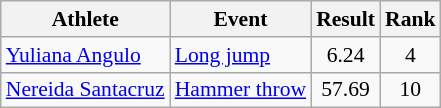<table class=wikitable style=font-size:90%;text-align:center>
<tr>
<th>Athlete</th>
<th>Event</th>
<th>Result</th>
<th>Rank</th>
</tr>
<tr align=center>
<td align=left><a href='#'>Yuliana Angulo</a></td>
<td align=left><a href='#'>Long jump</a></td>
<td>6.24</td>
<td>4</td>
</tr>
<tr align=center>
<td align=left><a href='#'>Nereida Santacruz</a></td>
<td align=left><a href='#'>Hammer throw</a></td>
<td>57.69</td>
<td>10</td>
</tr>
</table>
